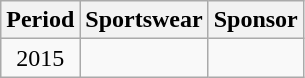<table class="wikitable" style="text-align: center">
<tr>
<th>Period</th>
<th>Sportswear</th>
<th>Sponsor</th>
</tr>
<tr>
<td>2015</td>
<td></td>
<td rowspan=1></td>
</tr>
</table>
